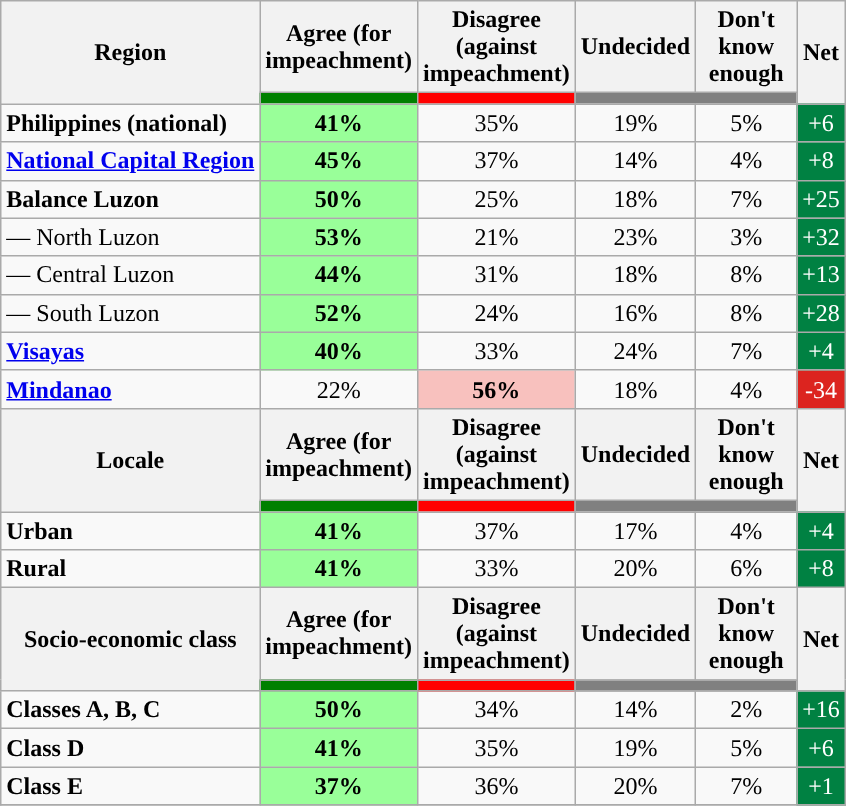<table class="wikitable" style="text-align: center;">
<tr>
<th rowspan="2" scope="col">Region</th>
<th style="width:60px">Agree (for impeachment)</th>
<th style="width:60px">Disagree (against impeachment)</th>
<th style="width:60px">Undecided</th>
<th style="width:60px">Don't know enough</th>
<th rowspan="2">Net</th>
</tr>
<tr>
<th class="unsortable" style="color:inherit;background:green;width:60px;"></th>
<th class="unsortable" style="color:inherit;background:red;width:60px;"></th>
<th class="unsortable" colspan=2 style="background:grey;width:60px;"></th>
</tr>
<tr>
<td align=left><strong>Philippines (national)</strong></td>
<td style="background: rgb(153, 255, 153);"><strong>41%</strong></td>
<td>35%</td>
<td>19%</td>
<td>5%</td>
<td style="background: rgb(0, 129, 66); color: white;">+6</td>
</tr>
<tr>
<td align=left><strong><a href='#'>National Capital Region</a></strong></td>
<td style="background: rgb(153, 255, 153);"><strong>45%</strong></td>
<td>37%</td>
<td>14%</td>
<td>4%</td>
<td style="background: rgb(0, 129, 66); color: white;">+8</td>
</tr>
<tr>
<td align=left><strong>Balance Luzon</strong></td>
<td style="background: rgb(153, 255, 153);"><strong>50%</strong></td>
<td>25%</td>
<td>18%</td>
<td>7%</td>
<td style="background: rgb(0, 129, 66); color: white;">+25</td>
</tr>
<tr>
<td align=left>— North Luzon</td>
<td style="background: rgb(153, 255, 153);"><strong>53%</strong></td>
<td>21%</td>
<td>23%</td>
<td>3%</td>
<td style="background: rgb(0, 129, 66); color: white;">+32</td>
</tr>
<tr>
<td align=left>— Central Luzon</td>
<td style="background: rgb(153, 255, 153);"><strong>44%</strong></td>
<td>31%</td>
<td>18%</td>
<td>8%</td>
<td style="background: rgb(0, 129, 66); color: white;">+13</td>
</tr>
<tr>
<td align=left>— South Luzon</td>
<td style="background: rgb(153, 255, 153);"><strong>52%</strong></td>
<td>24%</td>
<td>16%</td>
<td>8%</td>
<td style="background: rgb(0, 129, 66); color: white;">+28</td>
</tr>
<tr>
<td align=left><strong><a href='#'>Visayas</a></strong></td>
<td style="background: rgb(153, 255, 153);"><strong>40%</strong></td>
<td>33%</td>
<td>24%</td>
<td>7%</td>
<td style="background: rgb(0, 129, 66); color: white;">+4</td>
</tr>
<tr>
<td align=left><strong><a href='#'>Mindanao</a></strong></td>
<td>22%</td>
<td style="background: rgb(248, 193, 190);"><strong>56%</strong></td>
<td>18%</td>
<td>4%</td>
<td style="background: rgb(220, 36, 31); color: white;">-34</td>
</tr>
<tr>
<th rowspan="2" scope="col">Locale</th>
<th style="width:60px">Agree (for impeachment)</th>
<th style="width:60px">Disagree (against impeachment)</th>
<th style="width:60px">Undecided</th>
<th style="width:60px">Don't know enough</th>
<th rowspan="2">Net</th>
</tr>
<tr>
<th class="unsortable" style="color:inherit;background:green;width:60px;"></th>
<th class="unsortable" style="color:inherit;background:red;width:60px;"></th>
<th class="unsortable" colspan=2 style="background:grey;width:60px;"></th>
</tr>
<tr>
<td align=left><strong>Urban</strong></td>
<td style="background: rgb(153, 255, 153);"><strong>41%</strong></td>
<td>37%</td>
<td>17%</td>
<td>4%</td>
<td style="background: rgb(0, 129, 66); color: white;">+4</td>
</tr>
<tr>
<td align=left><strong>Rural</strong></td>
<td style="background: rgb(153, 255, 153);"><strong>41%</strong></td>
<td>33%</td>
<td>20%</td>
<td>6%</td>
<td style="background: rgb(0, 129, 66); color: white;">+8</td>
</tr>
<tr>
<th rowspan="2" scope="col">Socio-economic class</th>
<th style="width:60px">Agree (for impeachment)</th>
<th style="width:60px">Disagree (against impeachment)</th>
<th style="width:60px">Undecided</th>
<th style="width:60px">Don't know enough</th>
<th rowspan="2">Net</th>
</tr>
<tr>
<th class="unsortable" style="color:inherit;background:green;width:60px;"></th>
<th class="unsortable" style="color:inherit;background:red;width:60px;"></th>
<th class="unsortable" colspan=2 style="background:grey;width:60px;"></th>
</tr>
<tr>
<td align=left><strong>Classes A, B, C</strong></td>
<td style="background: rgb(153, 255, 153);"><strong>50%</strong></td>
<td>34%</td>
<td>14%</td>
<td>2%</td>
<td style="background: rgb(0, 129, 66); color: white;">+16</td>
</tr>
<tr>
<td align=left><strong>Class D</strong></td>
<td style="background: rgb(153, 255, 153);"><strong>41%</strong></td>
<td>35%</td>
<td>19%</td>
<td>5%</td>
<td style="background: rgb(0, 129, 66); color: white;">+6</td>
</tr>
<tr>
<td align=left><strong>Class E</strong></td>
<td style="background: rgb(153, 255, 153);"><strong>37%</strong></td>
<td>36%</td>
<td>20%</td>
<td>7%</td>
<td style="background: rgb(0, 129, 66); color: white;">+1</td>
</tr>
<tr>
</tr>
</table>
